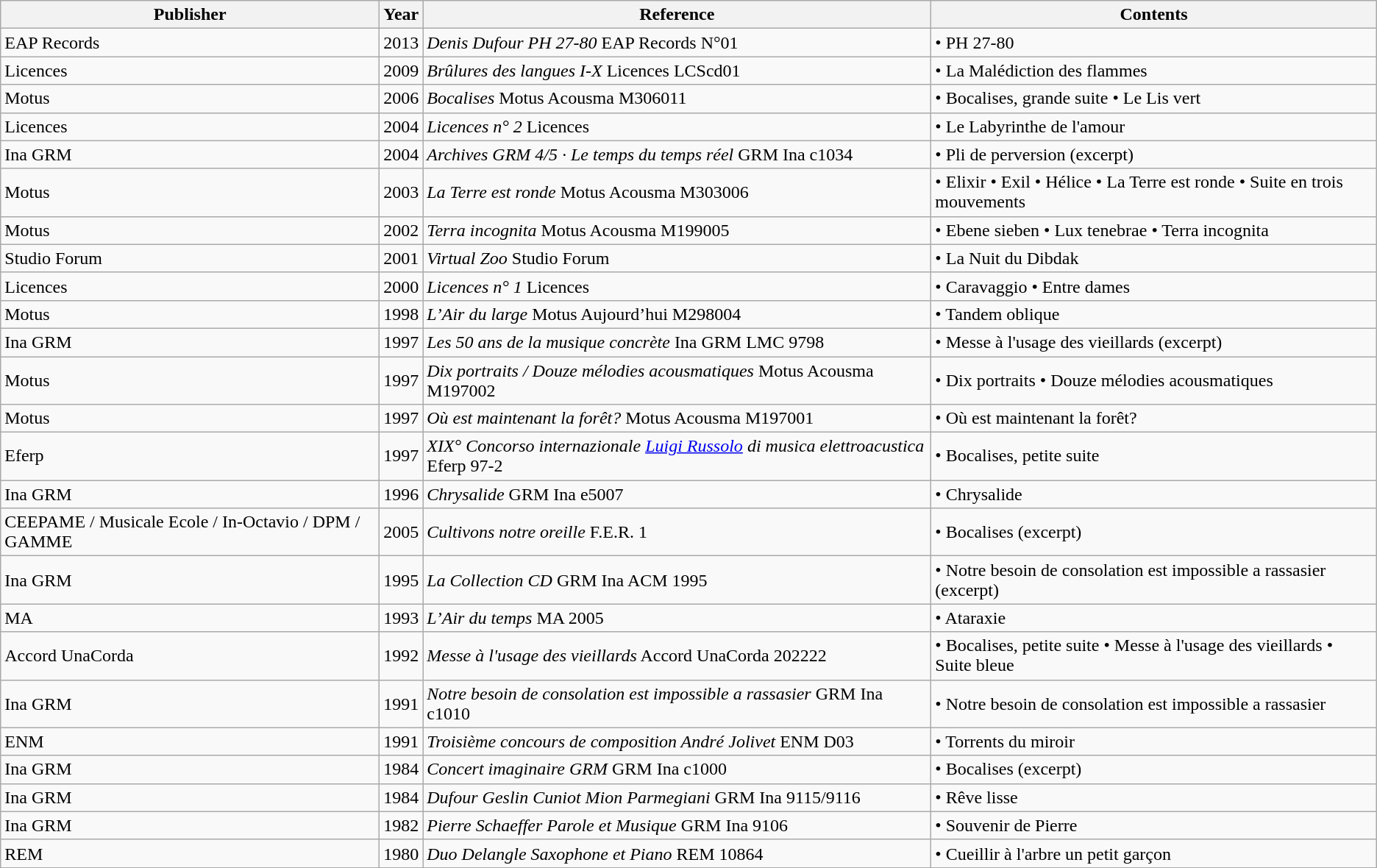<table class="wikitable sortable">
<tr>
<th>Publisher</th>
<th>Year</th>
<th>Reference</th>
<th>Contents</th>
</tr>
<tr>
<td>EAP Records</td>
<td>2013</td>
<td><em>Denis Dufour PH 27-80</em> EAP Records N°01</td>
<td>• PH 27-80</td>
</tr>
<tr>
<td>Licences</td>
<td>2009</td>
<td><em>Brûlures des langues I-X</em> Licences LCScd01</td>
<td>• La Malédiction des flammes</td>
</tr>
<tr>
<td>Motus</td>
<td>2006</td>
<td><em>Bocalises</em> Motus Acousma M306011</td>
<td>• Bocalises, grande suite • Le Lis vert</td>
</tr>
<tr>
<td>Licences</td>
<td>2004</td>
<td><em>Licences n° 2</em> Licences</td>
<td>• Le Labyrinthe de l'amour</td>
</tr>
<tr>
<td>Ina GRM</td>
<td>2004</td>
<td><em>Archives GRM 4/5 · Le temps du temps réel</em> GRM Ina c1034</td>
<td>• Pli de perversion (excerpt)</td>
</tr>
<tr>
<td>Motus</td>
<td>2003</td>
<td><em>La Terre est ronde</em> Motus Acousma M303006</td>
<td>• Elixir • Exil • Hélice • La Terre est ronde • Suite en trois mouvements</td>
</tr>
<tr>
<td>Motus</td>
<td>2002</td>
<td><em>Terra incognita</em> Motus Acousma M199005</td>
<td>• Ebene sieben • Lux tenebrae • Terra incognita</td>
</tr>
<tr>
<td>Studio Forum</td>
<td>2001</td>
<td><em>Virtual Zoo</em> Studio Forum</td>
<td>• La Nuit du Dibdak</td>
</tr>
<tr>
<td>Licences</td>
<td>2000</td>
<td><em>Licences n° 1</em> Licences</td>
<td>• Caravaggio • Entre dames</td>
</tr>
<tr>
<td>Motus</td>
<td>1998</td>
<td><em>L’Air du large</em> Motus Aujourd’hui M298004</td>
<td>• Tandem oblique</td>
</tr>
<tr>
<td>Ina GRM</td>
<td>1997</td>
<td><em>Les 50 ans de la musique concrète</em> Ina GRM LMC 9798</td>
<td>• Messe à l'usage des vieillards (excerpt)</td>
</tr>
<tr>
<td>Motus</td>
<td>1997</td>
<td><em>Dix portraits / Douze mélodies acousmatiques</em> Motus Acousma M197002</td>
<td>• Dix portraits • Douze mélodies acousmatiques</td>
</tr>
<tr>
<td>Motus</td>
<td>1997</td>
<td><em>Où est maintenant la forêt?</em> Motus Acousma M197001</td>
<td>• Où est maintenant la forêt?</td>
</tr>
<tr>
<td>Eferp</td>
<td>1997</td>
<td><em>XIX° Concorso internazionale <a href='#'>Luigi Russolo</a> di musica elettroacustica</em> Eferp 97-2</td>
<td>• Bocalises, petite suite</td>
</tr>
<tr>
<td>Ina GRM</td>
<td>1996</td>
<td><em>Chrysalide</em> GRM Ina e5007</td>
<td>• Chrysalide</td>
</tr>
<tr>
<td>CEEPAME / Musicale Ecole / In-Octavio / DPM / GAMME</td>
<td>2005</td>
<td><em>Cultivons notre oreille</em> F.E.R. 1</td>
<td>• Bocalises (excerpt)</td>
</tr>
<tr>
<td>Ina GRM</td>
<td>1995</td>
<td><em>La Collection CD</em> GRM Ina ACM 1995</td>
<td>• Notre besoin de consolation est impossible a rassasier (excerpt)</td>
</tr>
<tr>
<td>MA</td>
<td>1993</td>
<td><em>L’Air du temps</em> MA 2005</td>
<td>• Ataraxie</td>
</tr>
<tr>
<td>Accord UnaCorda</td>
<td>1992</td>
<td><em>Messe à l'usage des vieillards</em> Accord UnaCorda 202222</td>
<td>• Bocalises, petite suite • Messe à l'usage des vieillards • Suite bleue</td>
</tr>
<tr>
<td>Ina GRM</td>
<td>1991</td>
<td><em>Notre besoin de consolation est impossible a rassasier</em> GRM Ina c1010</td>
<td>• Notre besoin de consolation est impossible a rassasier</td>
</tr>
<tr>
<td>ENM</td>
<td>1991</td>
<td><em>Troisième concours de composition André Jolivet</em> ENM D03</td>
<td>• Torrents du miroir</td>
</tr>
<tr>
<td>Ina GRM</td>
<td>1984</td>
<td><em>Concert imaginaire GRM</em> GRM Ina c1000</td>
<td>• Bocalises (excerpt)</td>
</tr>
<tr>
<td>Ina GRM</td>
<td>1984</td>
<td><em>Dufour Geslin Cuniot Mion Parmegiani</em> GRM Ina 9115/9116</td>
<td>• Rêve lisse</td>
</tr>
<tr>
<td>Ina GRM</td>
<td>1982</td>
<td><em>Pierre Schaeffer Parole et Musique</em> GRM Ina 9106</td>
<td>• Souvenir de Pierre</td>
</tr>
<tr>
<td>REM</td>
<td>1980</td>
<td><em>Duo Delangle Saxophone et Piano</em> REM 10864</td>
<td>• Cueillir à l'arbre un petit garçon</td>
</tr>
</table>
